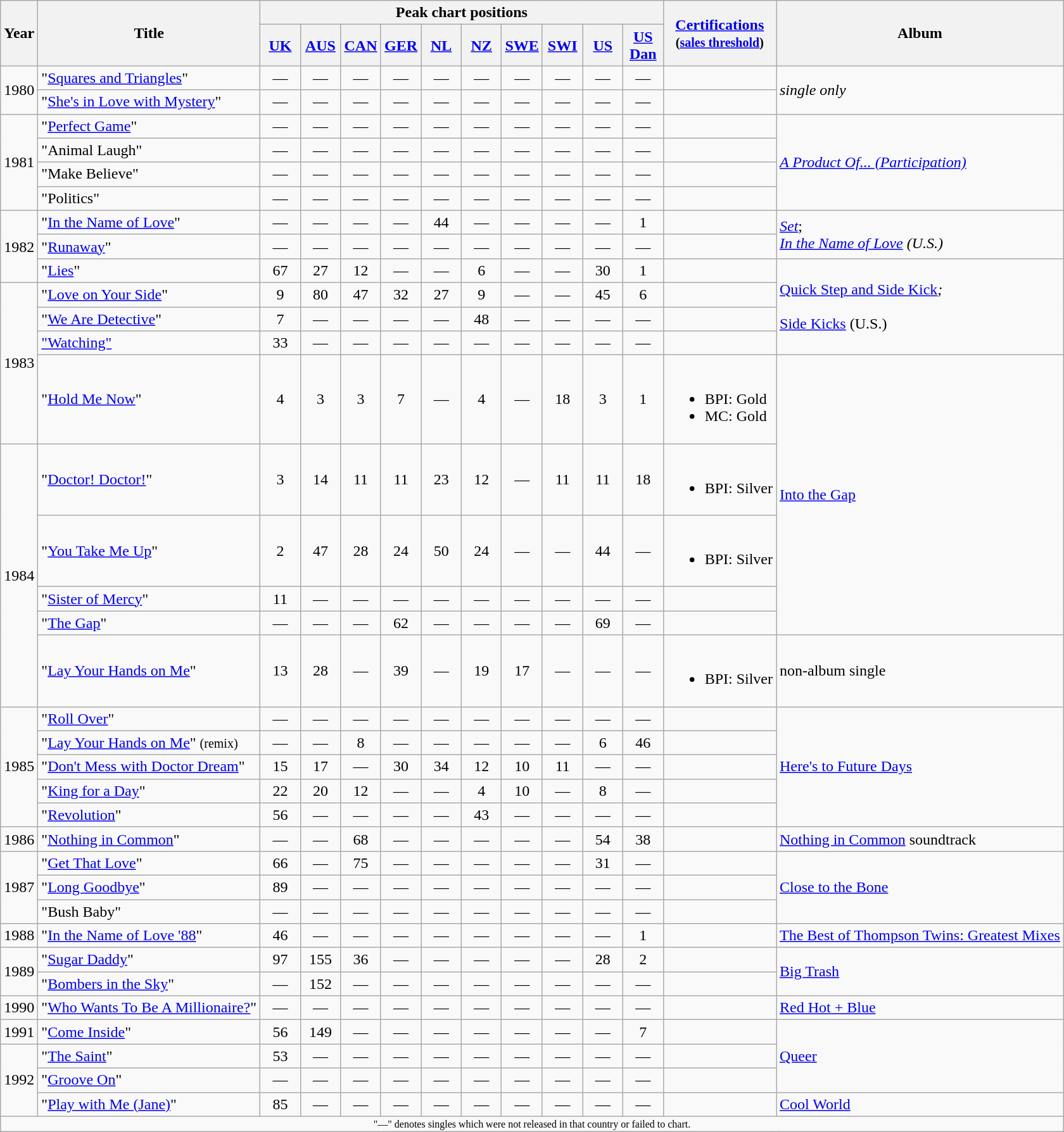<table class="wikitable">
<tr>
<th rowspan=2>Year</th>
<th rowspan=2>Title</th>
<th colspan="10">Peak chart positions</th>
<th rowspan="2"><a href='#'>Certifications</a><br><small>(<a href='#'>sales threshold</a>)</small></th>
<th rowspan=2>Album</th>
</tr>
<tr>
<th style="width:35px;"><a href='#'>UK</a><br></th>
<th style="width:35px;"><a href='#'>AUS</a><br></th>
<th style="width:35px;"><a href='#'>CAN</a><br></th>
<th style="width:35px;"><a href='#'>GER</a><br></th>
<th style="width:35px;"><a href='#'>NL</a><br></th>
<th style="width:35px;"><a href='#'>NZ</a><br></th>
<th style="width:35px;"><a href='#'>SWE</a><br></th>
<th style="width:35px;"><a href='#'>SWI</a><br></th>
<th style="width:35px;"><a href='#'>US</a><br></th>
<th style="width:35px;"><a href='#'>US Dan</a><br></th>
</tr>
<tr>
<td rowspan="2">1980</td>
<td>"<a href='#'>Squares and Triangles</a>"</td>
<td align="center">—</td>
<td align="center">—</td>
<td align="center">—</td>
<td align="center">—</td>
<td align="center">—</td>
<td align="center">—</td>
<td align="center">—</td>
<td align="center">—</td>
<td align="center">—</td>
<td align="center">—</td>
<td></td>
<td rowspan="2"><em>single only</em></td>
</tr>
<tr>
<td>"<a href='#'>She's in Love with Mystery</a>"</td>
<td align="center">—</td>
<td align="center">—</td>
<td align="center">—</td>
<td align="center">—</td>
<td align="center">—</td>
<td align="center">—</td>
<td align="center">—</td>
<td align="center">—</td>
<td align="center">—</td>
<td align="center">—</td>
<td></td>
</tr>
<tr>
<td rowspan="4">1981</td>
<td>"<a href='#'>Perfect Game</a>"</td>
<td align="center">—</td>
<td align="center">—</td>
<td align="center">—</td>
<td align="center">—</td>
<td align="center">—</td>
<td align="center">—</td>
<td align="center">—</td>
<td align="center">—</td>
<td align="center">—</td>
<td align="center">—</td>
<td></td>
<td rowspan="4"><em><a href='#'>A Product Of... (Participation)</a></em></td>
</tr>
<tr>
<td>"Animal Laugh"</td>
<td align="center">—</td>
<td align="center">—</td>
<td align="center">—</td>
<td align="center">—</td>
<td align="center">—</td>
<td align="center">—</td>
<td align="center">—</td>
<td align="center">—</td>
<td align="center">—</td>
<td align="center">—</td>
<td></td>
</tr>
<tr>
<td>"Make Believe"</td>
<td align="center">—</td>
<td align="center">—</td>
<td align="center">—</td>
<td align="center">—</td>
<td align="center">—</td>
<td align="center">—</td>
<td align="center">—</td>
<td align="center">—</td>
<td align="center">—</td>
<td align="center">—</td>
<td></td>
</tr>
<tr>
<td>"Politics"</td>
<td align="center">—</td>
<td align="center">—</td>
<td align="center">—</td>
<td align="center">—</td>
<td align="center">—</td>
<td align="center">—</td>
<td align="center">—</td>
<td align="center">—</td>
<td align="center">—</td>
<td align="center">—</td>
<td></td>
</tr>
<tr>
<td rowspan="3">1982</td>
<td>"<a href='#'>In the Name of Love</a>"</td>
<td align="center">—</td>
<td align="center">—</td>
<td align="center">—</td>
<td align="center">—</td>
<td align="center">44</td>
<td align="center">—</td>
<td align="center">—</td>
<td align="center">—</td>
<td align="center">—</td>
<td align="center">1</td>
<td></td>
<td rowspan="2"><em><a href='#'>Set</a></em>;<br><em><a href='#'>In the Name of Love</a> (U.S.)</td>
</tr>
<tr>
<td>"<a href='#'>Runaway</a>"</td>
<td align="center">—</td>
<td align="center">—</td>
<td align="center">—</td>
<td align="center">—</td>
<td align="center">—</td>
<td align="center">—</td>
<td align="center">—</td>
<td align="center">—</td>
<td align="center">—</td>
<td align="center">—</td>
<td></td>
</tr>
<tr>
<td>"<a href='#'>Lies</a>"</td>
<td align="center">67</td>
<td align="center">27</td>
<td align="center">12</td>
<td align="center">—</td>
<td align="center">—</td>
<td align="center">6</td>
<td align="center">—</td>
<td align="center">—</td>
<td align="center">30</td>
<td align="center">1</td>
<td></td>
<td rowspan="4"></em><a href='#'>Quick Step and Side Kick</a><em>;<br><br></em><a href='#'>Side Kicks</a> (U.S.)<em></td>
</tr>
<tr>
<td rowspan="4">1983</td>
<td>"<a href='#'>Love on Your Side</a>"</td>
<td align="center">9</td>
<td align="center">80</td>
<td align="center">47</td>
<td align="center">32</td>
<td align="center">27</td>
<td align="center">9</td>
<td align="center">—</td>
<td align="center">—</td>
<td align="center">45</td>
<td align="center">6</td>
<td></td>
</tr>
<tr>
<td>"<a href='#'>We Are Detective</a>"</td>
<td align="center">7</td>
<td align="center">—</td>
<td align="center">—</td>
<td align="center">—</td>
<td align="center">—</td>
<td align="center">48</td>
<td align="center">—</td>
<td align="center">—</td>
<td align="center">—</td>
<td align="center">—</td>
<td></td>
</tr>
<tr>
<td><a href='#'>"Watching"</a></td>
<td align="center">33</td>
<td align="center">—</td>
<td align="center">—</td>
<td align="center">—</td>
<td align="center">—</td>
<td align="center">—</td>
<td align="center">—</td>
<td align="center">—</td>
<td align="center">—</td>
<td align="center">—</td>
<td></td>
</tr>
<tr>
<td>"<a href='#'>Hold Me Now</a>"</td>
<td align="center">4</td>
<td align="center">3</td>
<td align="center">3</td>
<td align="center">7</td>
<td align="center">—</td>
<td align="center">4</td>
<td align="center">—</td>
<td align="center">18</td>
<td align="center">3</td>
<td align="center">1</td>
<td align="left"><br><ul><li>BPI: Gold</li><li>MC: Gold</li></ul></td>
<td rowspan="5"></em><a href='#'>Into the Gap</a><em></td>
</tr>
<tr>
<td rowspan="5">1984</td>
<td>"<a href='#'>Doctor! Doctor!</a>"</td>
<td align="center">3</td>
<td align="center">14</td>
<td align="center">11</td>
<td align="center">11</td>
<td align="center">23</td>
<td align="center">12</td>
<td align="center">—</td>
<td align="center">11</td>
<td align="center">11</td>
<td align="center">18</td>
<td align="left"><br><ul><li>BPI: Silver</li></ul></td>
</tr>
<tr>
<td>"<a href='#'>You Take Me Up</a>"</td>
<td align="center">2</td>
<td align="center">47</td>
<td align="center">28</td>
<td align="center">24</td>
<td align="center">50</td>
<td align="center">24</td>
<td align="center">—</td>
<td align="center">—</td>
<td align="center">44</td>
<td align="center">—</td>
<td align="left"><br><ul><li>BPI: Silver</li></ul></td>
</tr>
<tr>
<td>"<a href='#'>Sister of Mercy</a>"</td>
<td align="center">11</td>
<td align="center">—</td>
<td align="center">—</td>
<td align="center">—</td>
<td align="center">—</td>
<td align="center">—</td>
<td align="center">—</td>
<td align="center">—</td>
<td align="center">—</td>
<td align="center">—</td>
<td></td>
</tr>
<tr>
<td>"<a href='#'>The Gap</a>"</td>
<td align="center">—</td>
<td align="center">—</td>
<td align="center">—</td>
<td align="center">62</td>
<td align="center">—</td>
<td align="center">—</td>
<td align="center">—</td>
<td align="center">—</td>
<td align="center">69</td>
<td align="center">—</td>
<td></td>
</tr>
<tr>
<td>"<a href='#'>Lay Your Hands on Me</a>"</td>
<td align="center">13</td>
<td align="center">28</td>
<td align="center">—</td>
<td align="center">39</td>
<td align="center">—</td>
<td align="center">19</td>
<td align="center">17</td>
<td align="center">—</td>
<td align="center">—</td>
<td align="center">—</td>
<td align="left"><br><ul><li>BPI: Silver</li></ul></td>
<td rowspan="1"></em>non-album single<em></td>
</tr>
<tr>
<td rowspan="5">1985</td>
<td>"<a href='#'>Roll Over</a>"</td>
<td align="center">—</td>
<td align="center">—</td>
<td align="center">—</td>
<td align="center">—</td>
<td align="center">—</td>
<td align="center">—</td>
<td align="center">—</td>
<td align="center">—</td>
<td align="center">—</td>
<td align="center">—</td>
<td></td>
<td rowspan="5"></em><a href='#'>Here's to Future Days</a><em></td>
</tr>
<tr>
<td>"<a href='#'>Lay Your Hands on Me</a>" <small>(remix)</small></td>
<td align="center">—</td>
<td align="center">—</td>
<td align="center">8</td>
<td align="center">—</td>
<td align="center">—</td>
<td align="center">—</td>
<td align="center">—</td>
<td align="center">—</td>
<td align="center">6</td>
<td align="center">46</td>
<td></td>
</tr>
<tr>
<td>"<a href='#'>Don't Mess with Doctor Dream</a>"</td>
<td align="center">15</td>
<td align="center">17</td>
<td align="center">—</td>
<td align="center">30</td>
<td align="center">34</td>
<td align="center">12</td>
<td align="center">10</td>
<td align="center">11</td>
<td align="center">—</td>
<td align="center">—</td>
<td></td>
</tr>
<tr>
<td>"<a href='#'>King for a Day</a>"</td>
<td align="center">22</td>
<td align="center">20</td>
<td align="center">12</td>
<td align="center">—</td>
<td align="center">—</td>
<td align="center">4</td>
<td align="center">10</td>
<td align="center">—</td>
<td align="center">8</td>
<td align="center">—</td>
<td></td>
</tr>
<tr>
<td>"<a href='#'>Revolution</a>"</td>
<td align="center">56</td>
<td align="center">—</td>
<td align="center">—</td>
<td align="center">—</td>
<td align="center">—</td>
<td align="center">43</td>
<td align="center">—</td>
<td align="center">—</td>
<td align="center">—</td>
<td align="center">—</td>
<td></td>
</tr>
<tr>
<td>1986</td>
<td>"<a href='#'>Nothing in Common</a>"</td>
<td align="center">—</td>
<td align="center">—</td>
<td align="center">68</td>
<td align="center">—</td>
<td align="center">—</td>
<td align="center">—</td>
<td align="center">—</td>
<td align="center">—</td>
<td align="center">54</td>
<td align="center">38</td>
<td></td>
<td></em><a href='#'>Nothing in Common</a> soundtrack<em></td>
</tr>
<tr>
<td rowspan="3">1987</td>
<td>"<a href='#'>Get That Love</a>"</td>
<td align="center">66</td>
<td align="center">—</td>
<td align="center">75</td>
<td align="center">—</td>
<td align="center">—</td>
<td align="center">—</td>
<td align="center">—</td>
<td align="center">—</td>
<td align="center">31</td>
<td align="center">—</td>
<td></td>
<td rowspan="3"></em><a href='#'>Close to the Bone</a><em></td>
</tr>
<tr>
<td>"<a href='#'>Long Goodbye</a>"</td>
<td align="center">89</td>
<td align="center">—</td>
<td align="center">—</td>
<td align="center">—</td>
<td align="center">—</td>
<td align="center">—</td>
<td align="center">—</td>
<td align="center">—</td>
<td align="center">—</td>
<td align="center">—</td>
<td></td>
</tr>
<tr>
<td>"Bush Baby"</td>
<td align="center">—</td>
<td align="center">—</td>
<td align="center">—</td>
<td align="center">—</td>
<td align="center">—</td>
<td align="center">—</td>
<td align="center">—</td>
<td align="center">—</td>
<td align="center">—</td>
<td align="center">—</td>
<td></td>
</tr>
<tr>
<td>1988</td>
<td>"<a href='#'>In the Name of Love '88</a>"</td>
<td align="center">46</td>
<td align="center">—</td>
<td align="center">—</td>
<td align="center">—</td>
<td align="center">—</td>
<td align="center">—</td>
<td align="center">—</td>
<td align="center">—</td>
<td align="center">—</td>
<td align="center">1</td>
<td></td>
<td></em><a href='#'>The Best of Thompson Twins: Greatest Mixes</a><em></td>
</tr>
<tr>
<td rowspan="2">1989</td>
<td>"<a href='#'>Sugar Daddy</a>"</td>
<td align="center">97</td>
<td align="center">155</td>
<td align="center">36</td>
<td align="center">—</td>
<td align="center">—</td>
<td align="center">—</td>
<td align="center">—</td>
<td align="center">—</td>
<td align="center">28</td>
<td align="center">2</td>
<td></td>
<td rowspan="2"></em><a href='#'>Big Trash</a><em></td>
</tr>
<tr>
<td>"<a href='#'>Bombers in the Sky</a>"</td>
<td align="center">—</td>
<td align="center">152</td>
<td align="center">—</td>
<td align="center">—</td>
<td align="center">—</td>
<td align="center">—</td>
<td align="center">—</td>
<td align="center">—</td>
<td align="center">—</td>
<td align="center">—</td>
<td></td>
</tr>
<tr>
<td rowspan="1">1990</td>
<td>"<a href='#'>Who Wants To Be A Millionaire?</a>"</td>
<td align="center">—</td>
<td align="center">—</td>
<td align="center">—</td>
<td align="center">—</td>
<td align="center">—</td>
<td align="center">—</td>
<td align="center">—</td>
<td align="center">—</td>
<td align="center">—</td>
<td align="center">—</td>
<td></td>
<td rowspan="1"></em><a href='#'>Red Hot + Blue</a><em></td>
</tr>
<tr>
<td>1991</td>
<td>"<a href='#'>Come Inside</a>"</td>
<td align="center">56</td>
<td align="center">149</td>
<td align="center">—</td>
<td align="center">—</td>
<td align="center">—</td>
<td align="center">—</td>
<td align="center">—</td>
<td align="center">—</td>
<td align="center">—</td>
<td align="center">7</td>
<td></td>
<td rowspan="3"></em><a href='#'>Queer</a><em></td>
</tr>
<tr>
<td rowspan="3">1992</td>
<td>"<a href='#'>The Saint</a>"</td>
<td align="center">53</td>
<td align="center">—</td>
<td align="center">—</td>
<td align="center">—</td>
<td align="center">—</td>
<td align="center">—</td>
<td align="center">—</td>
<td align="center">—</td>
<td align="center">—</td>
<td align="center">—</td>
<td></td>
</tr>
<tr>
<td>"<a href='#'>Groove On</a>"</td>
<td align="center">—</td>
<td align="center">—</td>
<td align="center">—</td>
<td align="center">—</td>
<td align="center">—</td>
<td align="center">—</td>
<td align="center">—</td>
<td align="center">—</td>
<td align="center">—</td>
<td align="center">—</td>
<td></td>
</tr>
<tr>
<td>"<a href='#'>Play with Me (Jane)</a>"</td>
<td align="center">85</td>
<td align="center">—</td>
<td align="center">—</td>
<td align="center">—</td>
<td align="center">—</td>
<td align="center">—</td>
<td align="center">—</td>
<td align="center">—</td>
<td align="center">—</td>
<td align="center">—</td>
<td></td>
<td rowspan="1"></em><a href='#'>Cool World</a><em></td>
</tr>
<tr>
<td colspan="18" style="font-size:8pt; text-align:center;">"—" denotes singles which were not released in that country or failed to chart.</td>
</tr>
</table>
